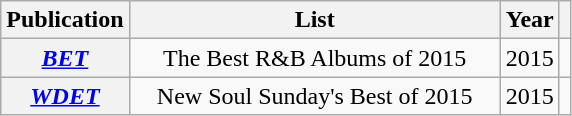<table class="wikitable plainrowheaders">
<tr>
<th scope="col">Publication</th>
<th scope="col", style="width:240px;">List</th>
<th scope="col">Year</th>
<th scope="col" class="unsortable"></th>
</tr>
<tr>
<th scope="row"><em><a href='#'>BET</a></em></th>
<td style="text-align:center;">The Best R&B Albums of 2015</td>
<td>2015</td>
<td></td>
</tr>
<tr>
<th scope="row"><em><a href='#'>WDET</a></em></th>
<td style="text-align:center;">New Soul Sunday's Best of 2015</td>
<td>2015</td>
<td></td>
</tr>
</table>
